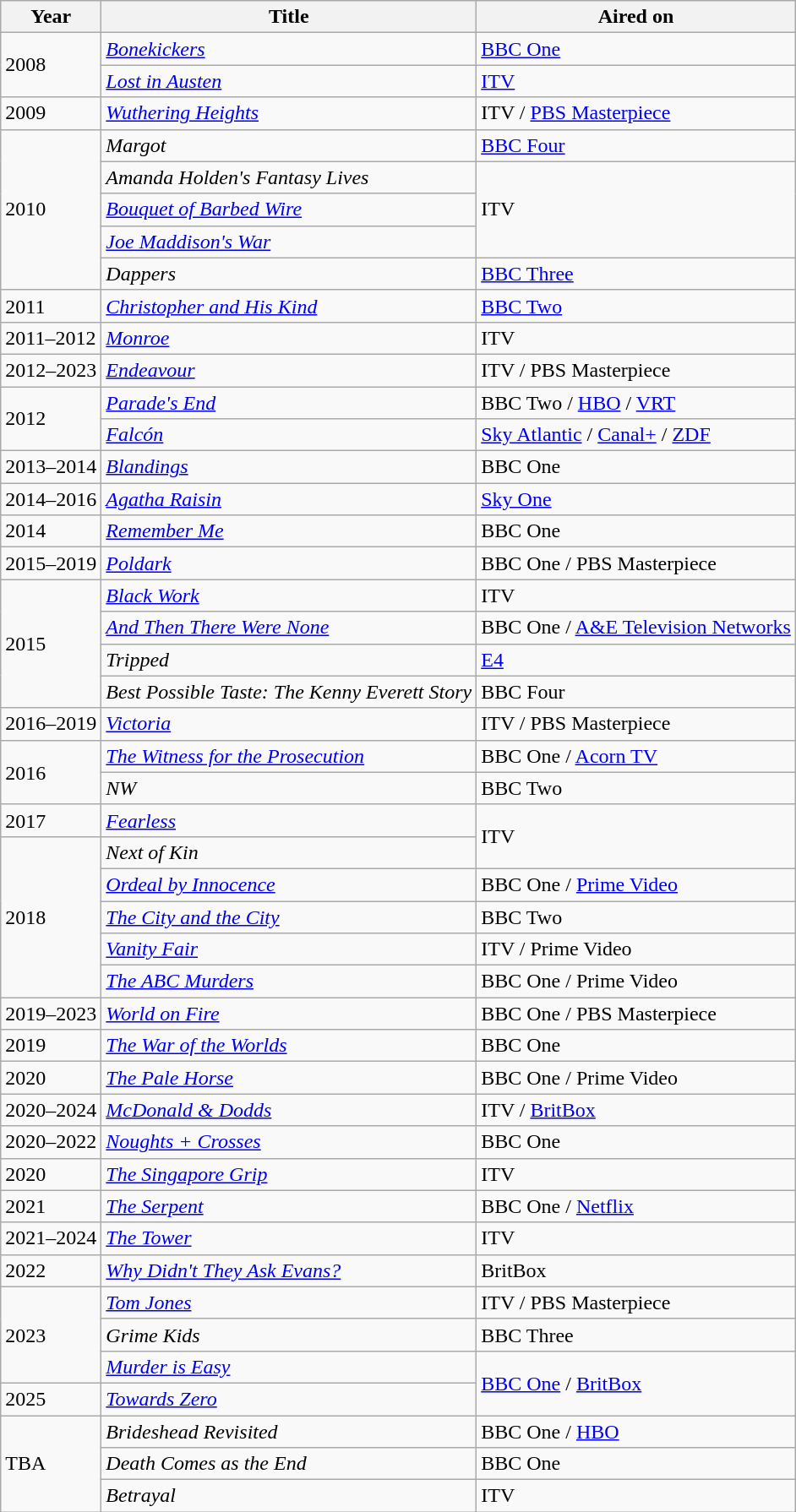<table class="wikitable">
<tr>
<th>Year</th>
<th>Title</th>
<th>Aired on</th>
</tr>
<tr>
<td rowspan="2">2008</td>
<td><em><a href='#'>Bonekickers</a></em></td>
<td><a href='#'>BBC One</a></td>
</tr>
<tr>
<td><em><a href='#'>Lost in Austen</a></em></td>
<td><a href='#'>ITV</a></td>
</tr>
<tr>
<td>2009</td>
<td><a href='#'><em>Wuthering Heights</em></a></td>
<td>ITV / <a href='#'>PBS Masterpiece</a></td>
</tr>
<tr>
<td rowspan="5">2010</td>
<td><em>Margot</em></td>
<td><a href='#'>BBC Four</a></td>
</tr>
<tr>
<td><em>Amanda Holden's Fantasy Lives</em></td>
<td rowspan="3">ITV</td>
</tr>
<tr>
<td><em><a href='#'>Bouquet of Barbed Wire</a></em></td>
</tr>
<tr>
<td><em><a href='#'>Joe Maddison's War</a></em></td>
</tr>
<tr>
<td><em>Dappers</em></td>
<td><a href='#'>BBC Three</a></td>
</tr>
<tr>
<td>2011</td>
<td><a href='#'><em>Christopher and His Kind</em></a></td>
<td><a href='#'>BBC Two</a></td>
</tr>
<tr>
<td>2011–2012</td>
<td><a href='#'><em>Monroe</em></a></td>
<td>ITV</td>
</tr>
<tr>
<td>2012–2023</td>
<td><a href='#'><em>Endeavour</em></a></td>
<td>ITV / PBS Masterpiece</td>
</tr>
<tr>
<td rowspan="2">2012</td>
<td><a href='#'><em>Parade's End</em></a></td>
<td>BBC Two / <a href='#'>HBO</a> / <a href='#'>VRT</a></td>
</tr>
<tr>
<td><a href='#'><em>Falcón</em></a></td>
<td><a href='#'>Sky Atlantic</a> / <a href='#'>Canal+</a> / <a href='#'>ZDF</a></td>
</tr>
<tr>
<td>2013–2014</td>
<td><a href='#'><em>Blandings</em></a></td>
<td>BBC One</td>
</tr>
<tr>
<td>2014–2016</td>
<td><a href='#'><em>Agatha Raisin</em></a></td>
<td><a href='#'>Sky One</a></td>
</tr>
<tr>
<td>2014</td>
<td><a href='#'><em>Remember Me</em></a></td>
<td>BBC One</td>
</tr>
<tr>
<td>2015–2019</td>
<td><a href='#'><em>Poldark</em></a></td>
<td>BBC One / PBS Masterpiece</td>
</tr>
<tr>
<td rowspan="4">2015</td>
<td><em><a href='#'>Black Work</a></em></td>
<td>ITV</td>
</tr>
<tr>
<td><a href='#'><em>And Then There Were None</em></a></td>
<td>BBC One / <a href='#'>A&E Television Networks</a></td>
</tr>
<tr>
<td><em>Tripped</em></td>
<td><a href='#'>E4</a></td>
</tr>
<tr>
<td><em>Best Possible Taste: The Kenny Everett Story</em></td>
<td>BBC Four</td>
</tr>
<tr>
<td>2016–2019</td>
<td><a href='#'><em>Victoria</em></a></td>
<td>ITV / PBS Masterpiece</td>
</tr>
<tr>
<td rowspan="2">2016</td>
<td><a href='#'><em>The Witness for the Prosecution</em></a></td>
<td>BBC One / <a href='#'>Acorn TV</a></td>
</tr>
<tr>
<td><em>NW</em></td>
<td>BBC Two</td>
</tr>
<tr>
<td>2017</td>
<td><a href='#'><em>Fearless</em></a></td>
<td rowspan="2">ITV</td>
</tr>
<tr>
<td rowspan="5">2018</td>
<td><em>Next of Kin</em></td>
</tr>
<tr>
<td><a href='#'><em>Ordeal by Innocence</em></a></td>
<td>BBC One / <a href='#'>Prime Video</a></td>
</tr>
<tr>
<td><a href='#'><em>The City and the City</em></a></td>
<td>BBC Two</td>
</tr>
<tr>
<td><a href='#'><em>Vanity Fair</em></a></td>
<td>ITV / Prime Video</td>
</tr>
<tr>
<td><a href='#'><em>The ABC Murders</em></a></td>
<td>BBC One / Prime Video</td>
</tr>
<tr>
<td>2019–2023</td>
<td><a href='#'><em>World on Fire</em></a></td>
<td>BBC One / PBS Masterpiece</td>
</tr>
<tr>
<td>2019</td>
<td><a href='#'><em>The War of the Worlds</em></a></td>
<td>BBC One</td>
</tr>
<tr>
<td>2020</td>
<td><a href='#'><em>The Pale Horse</em></a></td>
<td>BBC One / Prime Video</td>
</tr>
<tr>
<td>2020–2024</td>
<td><em><a href='#'>McDonald & Dodds</a></em></td>
<td>ITV / <a href='#'>BritBox</a></td>
</tr>
<tr>
<td>2020–2022</td>
<td><em><a href='#'>Noughts + Crosses</a></em></td>
<td>BBC One</td>
</tr>
<tr>
<td>2020</td>
<td><a href='#'><em>The Singapore Grip</em></a></td>
<td>ITV</td>
</tr>
<tr>
<td>2021</td>
<td><em><a href='#'>The Serpent</a></em></td>
<td>BBC One / <a href='#'>Netflix</a></td>
</tr>
<tr>
<td>2021–2024</td>
<td><em><a href='#'>The Tower</a></em></td>
<td>ITV</td>
</tr>
<tr>
<td>2022</td>
<td><em><a href='#'>Why Didn't They Ask Evans?</a></em></td>
<td>BritBox</td>
</tr>
<tr>
<td rowspan="3">2023</td>
<td><em><a href='#'>Tom Jones</a></em></td>
<td>ITV / PBS Masterpiece</td>
</tr>
<tr>
<td><em>Grime Kids</em></td>
<td>BBC Three</td>
</tr>
<tr>
<td><em><a href='#'>Murder is Easy</a></em></td>
<td rowspan="2"><a href='#'>BBC One</a> / <a href='#'>BritBox</a></td>
</tr>
<tr>
<td>2025</td>
<td><em><a href='#'>Towards Zero</a></em></td>
</tr>
<tr>
<td rowspan="3">TBA</td>
<td><em>Brideshead Revisited</em></td>
<td>BBC One / <a href='#'>HBO</a></td>
</tr>
<tr>
<td><em>Death Comes as the End</em></td>
<td>BBC One</td>
</tr>
<tr>
<td><em>Betrayal</em></td>
<td>ITV</td>
</tr>
</table>
